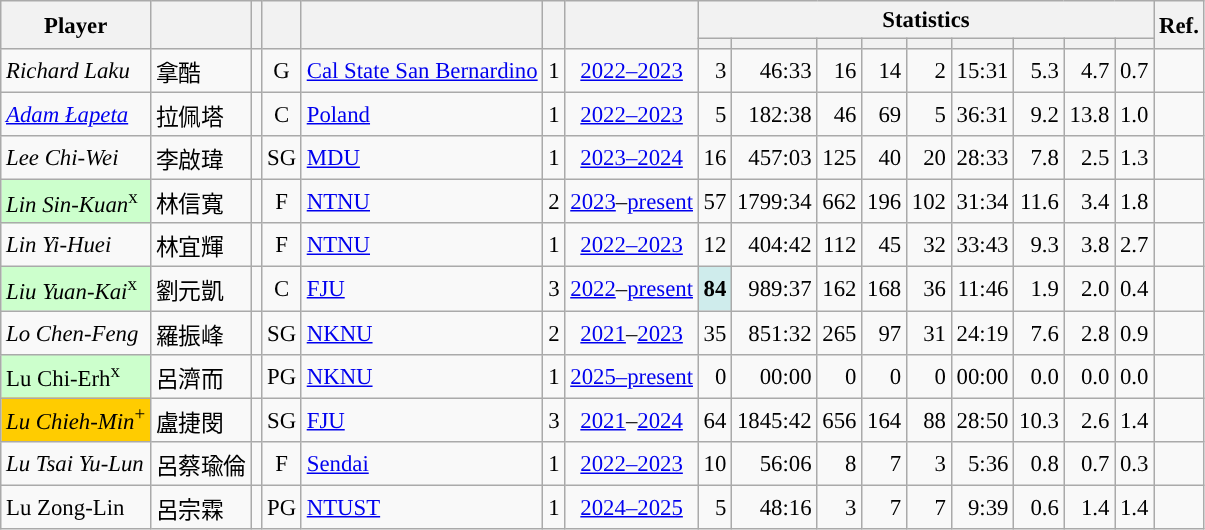<table class="wikitable sortable" style="font-size:95%; text-align:right;">
<tr>
<th rowspan="2">Player</th>
<th rowspan="2"></th>
<th rowspan="2"></th>
<th rowspan="2"></th>
<th rowspan="2"></th>
<th rowspan="2"></th>
<th rowspan="2"></th>
<th colspan="9">Statistics</th>
<th rowspan="2">Ref.</th>
</tr>
<tr>
<th></th>
<th></th>
<th></th>
<th></th>
<th></th>
<th></th>
<th></th>
<th></th>
<th></th>
</tr>
<tr>
<td align="left"><em>Richard Laku</em></td>
<td align="left">拿酷</td>
<td align="center"></td>
<td align="center">G</td>
<td align="left"><a href='#'>Cal State San Bernardino</a></td>
<td align="center">1</td>
<td align="center"><a href='#'>2022–2023</a></td>
<td>3</td>
<td>46:33</td>
<td>16</td>
<td>14</td>
<td>2</td>
<td>15:31</td>
<td>5.3</td>
<td>4.7</td>
<td>0.7</td>
<td align="center"></td>
</tr>
<tr>
<td align="left"><em><a href='#'>Adam Łapeta</a></em></td>
<td align="left">拉佩塔</td>
<td align="center"></td>
<td align="center">C</td>
<td align="left"><a href='#'>Poland</a></td>
<td align="center">1</td>
<td align="center"><a href='#'>2022–2023</a></td>
<td>5</td>
<td>182:38</td>
<td>46</td>
<td>69</td>
<td>5</td>
<td>36:31</td>
<td>9.2</td>
<td>13.8</td>
<td>1.0</td>
<td align="center"></td>
</tr>
<tr>
<td align="left"><em>Lee Chi-Wei</em></td>
<td align="left">李啟瑋</td>
<td align="center"></td>
<td align="center">SG</td>
<td align="left"><a href='#'>MDU</a></td>
<td align="center">1</td>
<td align="center"><a href='#'>2023–2024</a></td>
<td>16</td>
<td>457:03</td>
<td>125</td>
<td>40</td>
<td>20</td>
<td>28:33</td>
<td>7.8</td>
<td>2.5</td>
<td>1.3</td>
<td align="center"></td>
</tr>
<tr>
<td align="left" bgcolor="#CCFFCC"><em>Lin Sin-Kuan</em><sup>x</sup></td>
<td align="left">林信寬</td>
<td align="center"></td>
<td align="center">F</td>
<td align="left"><a href='#'>NTNU</a></td>
<td align="center">2</td>
<td align="center"><a href='#'>2023</a>–<a href='#'>present</a></td>
<td>57</td>
<td>1799:34</td>
<td>662</td>
<td>196</td>
<td>102</td>
<td>31:34</td>
<td>11.6</td>
<td>3.4</td>
<td>1.8</td>
<td align="center"></td>
</tr>
<tr>
<td align="left"><em>Lin Yi-Huei</em></td>
<td align="left">林宜輝</td>
<td align="center"></td>
<td align="center">F</td>
<td align="left"><a href='#'>NTNU</a></td>
<td align="center">1</td>
<td align="center"><a href='#'>2022–2023</a></td>
<td>12</td>
<td>404:42</td>
<td>112</td>
<td>45</td>
<td>32</td>
<td>33:43</td>
<td>9.3</td>
<td>3.8</td>
<td>2.7</td>
<td align="center"></td>
</tr>
<tr>
<td align="left" bgcolor="#CCFFCC"><em>Liu Yuan-Kai</em><sup>x</sup></td>
<td align="left">劉元凱</td>
<td align="center"></td>
<td align="center">C</td>
<td align="left"><a href='#'>FJU</a></td>
<td align="center">3</td>
<td align="center"><a href='#'>2022</a>–<a href='#'>present</a></td>
<td bgcolor="#CFECEC"><strong>84</strong></td>
<td>989:37</td>
<td>162</td>
<td>168</td>
<td>36</td>
<td>11:46</td>
<td>1.9</td>
<td>2.0</td>
<td>0.4</td>
<td align="center"></td>
</tr>
<tr>
<td align="left"><em>Lo Chen-Feng</em></td>
<td align="left">羅振峰</td>
<td align="center"></td>
<td align="center">SG</td>
<td align="left"><a href='#'>NKNU</a></td>
<td align="center">2</td>
<td align="center"><a href='#'>2021</a>–<a href='#'>2023</a></td>
<td>35</td>
<td>851:32</td>
<td>265</td>
<td>97</td>
<td>31</td>
<td>24:19</td>
<td>7.6</td>
<td>2.8</td>
<td>0.9</td>
<td align="center"></td>
</tr>
<tr>
<td align="left" bgcolor="#CCFFCC">Lu Chi-Erh<sup>x</sup></td>
<td align="left">呂濟而</td>
<td align="center"></td>
<td align="center">PG</td>
<td align="left"><a href='#'>NKNU</a></td>
<td align="center">1</td>
<td align="center"><a href='#'>2025–present</a></td>
<td>0</td>
<td>00:00</td>
<td>0</td>
<td>0</td>
<td>0</td>
<td>00:00</td>
<td>0.0</td>
<td>0.0</td>
<td>0.0</td>
<td align="center"></td>
</tr>
<tr>
<td align="left" bgcolor="#FFCC00"><em>Lu Chieh-Min</em><sup>+</sup></td>
<td align="left">盧捷閔</td>
<td align="center"></td>
<td align="center">SG</td>
<td align="left"><a href='#'>FJU</a></td>
<td align="center">3</td>
<td align="center"><a href='#'>2021</a>–<a href='#'>2024</a></td>
<td>64</td>
<td>1845:42</td>
<td>656</td>
<td>164</td>
<td>88</td>
<td>28:50</td>
<td>10.3</td>
<td>2.6</td>
<td>1.4</td>
<td align="center"></td>
</tr>
<tr>
<td align="left"><em>Lu Tsai Yu-Lun</em></td>
<td align="left">呂蔡瑜倫</td>
<td align="center"></td>
<td align="center">F</td>
<td align="left"><a href='#'>Sendai</a></td>
<td align="center">1</td>
<td align="center"><a href='#'>2022–2023</a></td>
<td>10</td>
<td>56:06</td>
<td>8</td>
<td>7</td>
<td>3</td>
<td>5:36</td>
<td>0.8</td>
<td>0.7</td>
<td>0.3</td>
<td align="center"></td>
</tr>
<tr>
<td align="left">Lu Zong-Lin</td>
<td align="left">呂宗霖</td>
<td align="center"></td>
<td align="center">PG</td>
<td align="left"><a href='#'>NTUST</a></td>
<td align="center">1</td>
<td align="center"><a href='#'>2024–2025</a></td>
<td>5</td>
<td>48:16</td>
<td>3</td>
<td>7</td>
<td>7</td>
<td>9:39</td>
<td>0.6</td>
<td>1.4</td>
<td>1.4</td>
<td align="center"></td>
</tr>
</table>
